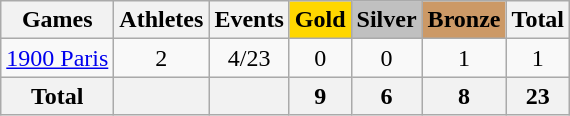<table class="wikitable sortable" style="text-align:center">
<tr>
<th>Games</th>
<th>Athletes</th>
<th>Events</th>
<th style="background-color:gold;">Gold</th>
<th style="background-color:silver;">Silver</th>
<th style="background-color:#c96;">Bronze</th>
<th>Total</th>
</tr>
<tr>
<td align=left><a href='#'>1900 Paris</a></td>
<td>2</td>
<td>4/23</td>
<td>0</td>
<td>0</td>
<td>1</td>
<td>1</td>
</tr>
<tr>
<th>Total</th>
<th></th>
<th></th>
<th>9</th>
<th>6</th>
<th>8</th>
<th>23</th>
</tr>
</table>
